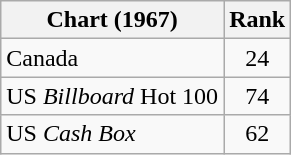<table class="wikitable sortable">
<tr>
<th>Chart (1967)</th>
<th>Rank</th>
</tr>
<tr>
<td>Canada</td>
<td style="text-align:center;">24</td>
</tr>
<tr>
<td>US <em>Billboard</em> Hot 100</td>
<td style="text-align:center;">74</td>
</tr>
<tr>
<td>US <em>Cash Box</em></td>
<td style="text-align:center;">62</td>
</tr>
</table>
